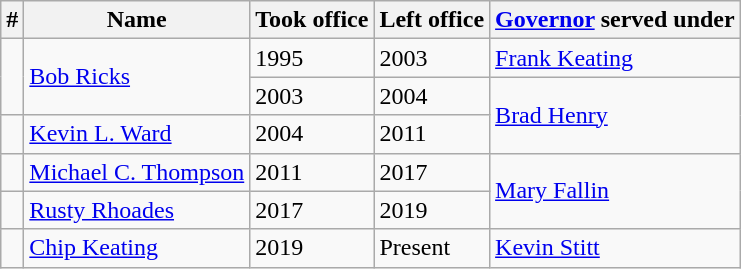<table class="wikitable">
<tr>
<th>#</th>
<th>Name</th>
<th>Took office</th>
<th>Left office</th>
<th><a href='#'>Governor</a> served under</th>
</tr>
<tr>
<td rowspan=2></td>
<td rowspan=2><a href='#'>Bob Ricks</a></td>
<td>1995</td>
<td>2003</td>
<td><a href='#'>Frank Keating</a></td>
</tr>
<tr>
<td>2003</td>
<td>2004</td>
<td rowspan=2 ><a href='#'>Brad Henry</a></td>
</tr>
<tr>
<td></td>
<td><a href='#'>Kevin L. Ward</a></td>
<td>2004</td>
<td>2011</td>
</tr>
<tr>
<td></td>
<td><a href='#'>Michael C. Thompson</a></td>
<td>2011</td>
<td>2017</td>
<td rowspan=2 ><a href='#'>Mary Fallin</a></td>
</tr>
<tr>
<td></td>
<td><a href='#'>Rusty Rhoades</a></td>
<td>2017</td>
<td>2019</td>
</tr>
<tr>
<td></td>
<td><a href='#'>Chip Keating</a></td>
<td>2019</td>
<td>Present</td>
<td><a href='#'>Kevin Stitt</a></td>
</tr>
</table>
